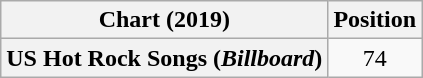<table class="wikitable sortable plainrowheaders" style="text-align:center">
<tr>
<th scope="col">Chart (2019)</th>
<th scope="col">Position</th>
</tr>
<tr>
<th scope="row">US Hot Rock Songs (<em>Billboard</em>)</th>
<td>74</td>
</tr>
</table>
